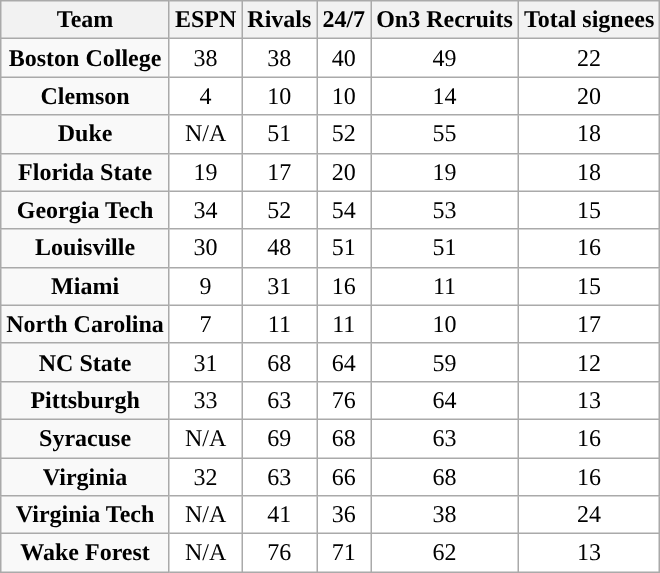<table class="wikitable sortable" style="text-align:center">
<tr>
<th>Team</th>
<th>ESPN</th>
<th>Rivals</th>
<th>24/7</th>
<th>On3 Recruits</th>
<th>Total signees</th>
</tr>
<tr>
<td><strong>Boston College</strong></td>
<td style="text-align:center; background:white">38</td>
<td style="text-align:center; background:white">38</td>
<td style="text-align:center; background:white">40</td>
<td style="text-align:center; background:white">49</td>
<td style="text-align:center; background:white">22</td>
</tr>
<tr>
<td><strong>Clemson</strong></td>
<td style="text-align:center; background:white">4</td>
<td style="text-align:center; background:white">10</td>
<td style="text-align:center; background:white">10</td>
<td style="text-align:center; background:white">14</td>
<td style="text-align:center; background:white">20</td>
</tr>
<tr>
<td><strong>Duke</strong></td>
<td style="text-align:center; background:white">N/A</td>
<td style="text-align:center; background:white">51</td>
<td style="text-align:center; background:white">52</td>
<td style="text-align:center; background:white">55</td>
<td style="text-align:center; background:white">18</td>
</tr>
<tr>
<td><strong>Florida State</strong></td>
<td style="text-align:center; background:white">19</td>
<td style="text-align:center; background:white">17</td>
<td style="text-align:center; background:white">20</td>
<td style="text-align:center; background:white">19</td>
<td style="text-align:center; background:white">18</td>
</tr>
<tr>
<td><strong>Georgia Tech</strong></td>
<td style="text-align:center; background:white">34</td>
<td style="text-align:center; background:white">52</td>
<td style="text-align:center; background:white">54</td>
<td style="text-align:center; background:white">53</td>
<td style="text-align:center; background:white">15</td>
</tr>
<tr>
<td><strong>Louisville</strong></td>
<td style="text-align:center; background:white">30</td>
<td style="text-align:center; background:white">48</td>
<td style="text-align:center; background:white">51</td>
<td style="text-align:center; background:white">51</td>
<td style="text-align:center; background:white">16</td>
</tr>
<tr>
<td><strong>Miami</strong></td>
<td style="text-align:center; background:white">9</td>
<td style="text-align:center; background:white">31</td>
<td style="text-align:center; background:white">16</td>
<td style="text-align:center; background:white">11</td>
<td style="text-align:center; background:white">15</td>
</tr>
<tr>
<td><strong>North Carolina</strong></td>
<td style="text-align:center; background:white">7</td>
<td style="text-align:center; background:white">11</td>
<td style="text-align:center; background:white">11</td>
<td style="text-align:center; background:white">10</td>
<td style="text-align:center; background:white">17</td>
</tr>
<tr>
<td><strong>NC State</strong></td>
<td style="text-align:center; background:white">31</td>
<td style="text-align:center; background:white">68</td>
<td style="text-align:center; background:white">64</td>
<td style="text-align:center; background:white">59</td>
<td style="text-align:center; background:white">12</td>
</tr>
<tr>
<td><strong>Pittsburgh</strong></td>
<td style="text-align:center; background:white">33</td>
<td style="text-align:center; background:white">63</td>
<td style="text-align:center; background:white">76</td>
<td style="text-align:center; background:white">64</td>
<td style="text-align:center; background:white">13</td>
</tr>
<tr>
<td><strong>Syracuse</strong></td>
<td style="text-align:center; background:white">N/A</td>
<td style="text-align:center; background:white">69</td>
<td style="text-align:center; background:white">68</td>
<td style="text-align:center; background:white">63</td>
<td style="text-align:center; background:white">16</td>
</tr>
<tr>
<td><strong>Virginia</strong></td>
<td style="text-align:center; background:white">32</td>
<td style="text-align:center; background:white">63</td>
<td style="text-align:center; background:white">66</td>
<td style="text-align:center; background:white">68</td>
<td style="text-align:center; background:white">16</td>
</tr>
<tr>
<td><strong>Virginia Tech</strong></td>
<td style="text-align:center; background:white">N/A</td>
<td style="text-align:center; background:white">41</td>
<td style="text-align:center; background:white">36</td>
<td style="text-align:center; background:white">38</td>
<td style="text-align:center; background:white">24</td>
</tr>
<tr>
<td><strong>Wake Forest</strong></td>
<td style="text-align:center; background:white">N/A</td>
<td style="text-align:center; background:white">76</td>
<td style="text-align:center; background:white">71</td>
<td style="text-align:center; background:white">62</td>
<td style="text-align:center; background:white">13</td>
</tr>
</table>
